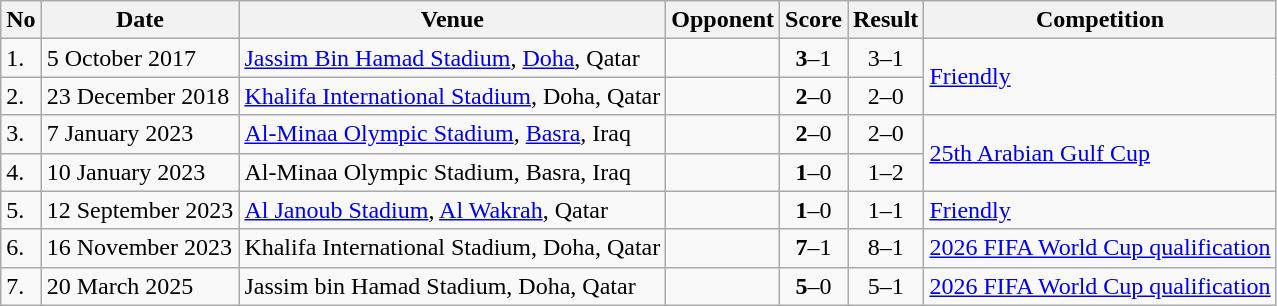<table class="wikitable" style="font-size:100%;">
<tr>
<th>No</th>
<th>Date</th>
<th>Venue</th>
<th>Opponent</th>
<th>Score</th>
<th>Result</th>
<th>Competition</th>
</tr>
<tr>
<td>1.</td>
<td>5 October 2017</td>
<td><a href='#'>Jassim Bin Hamad Stadium</a>, <a href='#'>Doha</a>, Qatar</td>
<td></td>
<td align=center><strong>3</strong>–1</td>
<td align=center>3–1</td>
<td rowspan=2><a href='#'>Friendly</a></td>
</tr>
<tr>
<td>2.</td>
<td>23 December 2018</td>
<td><a href='#'>Khalifa International Stadium</a>, Doha, Qatar</td>
<td></td>
<td align=center><strong>2</strong>–0</td>
<td align=center>2–0</td>
</tr>
<tr>
<td>3.</td>
<td>7 January 2023</td>
<td><a href='#'>Al-Minaa Olympic Stadium</a>, <a href='#'>Basra</a>, Iraq</td>
<td></td>
<td align=center><strong>2</strong>–0</td>
<td align=center>2–0</td>
<td rowspan=2><a href='#'>25th Arabian Gulf Cup</a></td>
</tr>
<tr>
<td>4.</td>
<td>10 January 2023</td>
<td>Al-Minaa Olympic Stadium, Basra, Iraq</td>
<td></td>
<td align=center><strong>1</strong>–0</td>
<td align=center>1–2</td>
</tr>
<tr>
<td>5.</td>
<td>12 September 2023</td>
<td><a href='#'>Al Janoub Stadium</a>, <a href='#'>Al Wakrah</a>, Qatar</td>
<td></td>
<td align=center><strong>1</strong>–0</td>
<td align=center>1–1</td>
<td><a href='#'>Friendly</a></td>
</tr>
<tr>
<td>6.</td>
<td>16 November 2023</td>
<td>Khalifa International Stadium, Doha, Qatar</td>
<td></td>
<td align="center"><strong>7</strong>–1</td>
<td align="center">8–1</td>
<td><a href='#'>2026 FIFA World Cup qualification</a></td>
</tr>
<tr>
<td>7.</td>
<td>20 March 2025</td>
<td>Jassim bin Hamad Stadium, Doha, Qatar</td>
<td></td>
<td align="center"><strong>5</strong>–0</td>
<td align="center">5–1</td>
<td><a href='#'>2026 FIFA World Cup qualification</a></td>
</tr>
</table>
